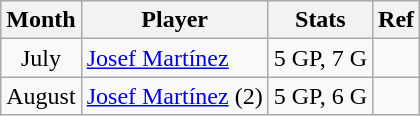<table class="wikitable">
<tr>
<th>Month</th>
<th>Player</th>
<th>Stats</th>
<th>Ref</th>
</tr>
<tr>
<td style="text-align: center;">July</td>
<td> <a href='#'>Josef Martínez</a></td>
<td>5 GP, 7 G</td>
<td style="text-align: center;"></td>
</tr>
<tr>
<td style="text-align: center;">August</td>
<td> <a href='#'>Josef Martínez</a> (2)</td>
<td>5 GP, 6 G</td>
<td style="text-align: center;"></td>
</tr>
</table>
